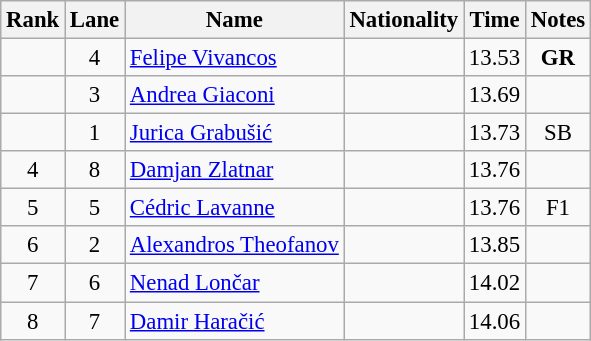<table class="wikitable sortable" style="text-align:center; font-size:95%">
<tr>
<th>Rank</th>
<th>Lane</th>
<th>Name</th>
<th>Nationality</th>
<th>Time</th>
<th>Notes</th>
</tr>
<tr>
<td></td>
<td>4</td>
<td align=left><a href='#'>Felipe Vivancos</a></td>
<td align=left></td>
<td>13.53</td>
<td><strong>GR</strong></td>
</tr>
<tr>
<td></td>
<td>3</td>
<td align=left><a href='#'>Andrea Giaconi</a></td>
<td align=left></td>
<td>13.69</td>
<td></td>
</tr>
<tr>
<td></td>
<td>1</td>
<td align=left><a href='#'>Jurica Grabušić</a></td>
<td align=left></td>
<td>13.73</td>
<td>SB</td>
</tr>
<tr>
<td>4</td>
<td>8</td>
<td align=left><a href='#'>Damjan Zlatnar</a></td>
<td align=left></td>
<td>13.76</td>
<td></td>
</tr>
<tr>
<td>5</td>
<td>5</td>
<td align=left><a href='#'>Cédric Lavanne</a></td>
<td align=left></td>
<td>13.76</td>
<td>F1</td>
</tr>
<tr>
<td>6</td>
<td>2</td>
<td align=left><a href='#'>Alexandros Theofanov</a></td>
<td align=left></td>
<td>13.85</td>
<td></td>
</tr>
<tr>
<td>7</td>
<td>6</td>
<td align=left><a href='#'>Nenad Lončar</a></td>
<td align=left></td>
<td>14.02</td>
<td></td>
</tr>
<tr>
<td>8</td>
<td>7</td>
<td align=left><a href='#'>Damir Haračić</a></td>
<td align=left></td>
<td>14.06</td>
<td></td>
</tr>
</table>
